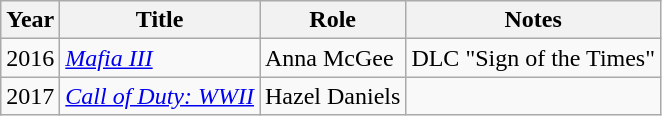<table class="wikitable">
<tr>
<th>Year</th>
<th>Title</th>
<th>Role</th>
<th>Notes</th>
</tr>
<tr>
<td>2016</td>
<td><em><a href='#'>Mafia III</a></em></td>
<td>Anna McGee</td>
<td>DLC "Sign of the Times"</td>
</tr>
<tr>
<td>2017</td>
<td><em><a href='#'>Call of Duty: WWII</a></em></td>
<td>Hazel Daniels</td>
<td></td>
</tr>
</table>
